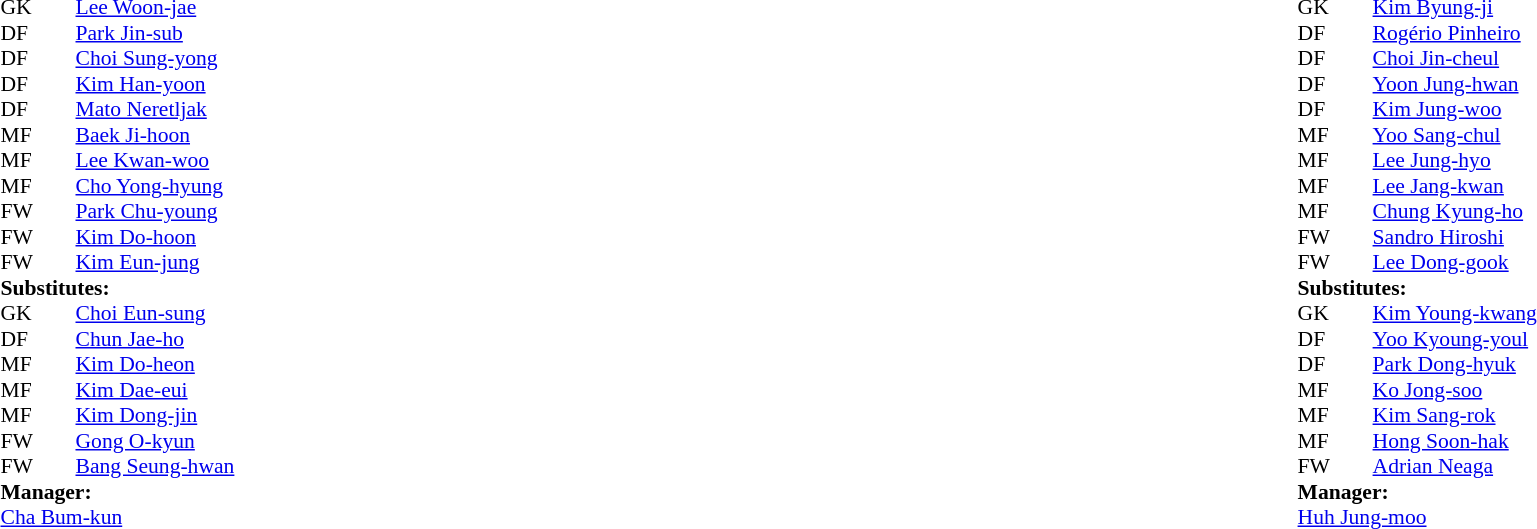<table width="100%">
<tr>
<td valign="top" width="50%"><br><table style="font-size: 90%" cellspacing="0" cellpadding="0">
<tr>
<th width=25></th>
<th width=25></th>
</tr>
<tr>
<td>GK</td>
<td></td>
<td> <a href='#'>Lee Woon-jae</a></td>
<td></td>
<td></td>
</tr>
<tr>
<td>DF</td>
<td></td>
<td> <a href='#'>Park Jin-sub</a></td>
<td></td>
<td></td>
</tr>
<tr>
<td>DF</td>
<td></td>
<td> <a href='#'>Choi Sung-yong</a></td>
</tr>
<tr>
<td>DF</td>
<td></td>
<td> <a href='#'>Kim Han-yoon</a></td>
</tr>
<tr>
<td>DF</td>
<td></td>
<td> <a href='#'>Mato Neretljak</a></td>
</tr>
<tr>
<td>MF</td>
<td></td>
<td> <a href='#'>Baek Ji-hoon</a></td>
</tr>
<tr>
<td>MF</td>
<td></td>
<td> <a href='#'>Lee Kwan-woo</a></td>
<td></td>
<td></td>
</tr>
<tr>
<td>MF</td>
<td></td>
<td> <a href='#'>Cho Yong-hyung</a></td>
</tr>
<tr>
<td>FW</td>
<td></td>
<td> <a href='#'>Park Chu-young</a></td>
</tr>
<tr>
<td>FW</td>
<td></td>
<td> <a href='#'>Kim Do-hoon</a></td>
<td></td>
<td></td>
</tr>
<tr>
<td>FW</td>
<td></td>
<td> <a href='#'>Kim Eun-jung</a></td>
<td></td>
<td></td>
</tr>
<tr>
<td colspan=3><strong>Substitutes:</strong></td>
</tr>
<tr>
<td>GK</td>
<td></td>
<td> <a href='#'>Choi Eun-sung</a></td>
<td></td>
<td></td>
</tr>
<tr>
<td>DF</td>
<td></td>
<td> <a href='#'>Chun Jae-ho</a></td>
<td></td>
<td></td>
</tr>
<tr>
<td>MF</td>
<td></td>
<td> <a href='#'>Kim Do-heon</a></td>
</tr>
<tr>
<td>MF</td>
<td></td>
<td> <a href='#'>Kim Dae-eui</a></td>
</tr>
<tr>
<td>MF</td>
<td></td>
<td> <a href='#'>Kim Dong-jin</a></td>
<td></td>
<td></td>
</tr>
<tr>
<td>FW</td>
<td></td>
<td> <a href='#'>Gong O-kyun</a></td>
<td></td>
<td></td>
</tr>
<tr>
<td>FW</td>
<td></td>
<td> <a href='#'>Bang Seung-hwan</a></td>
<td> </td>
<td></td>
</tr>
<tr>
<td colspan=3><strong>Manager:</strong></td>
</tr>
<tr>
<td colspan=4> <a href='#'>Cha Bum-kun</a></td>
</tr>
</table>
</td>
<td valign="top" width="50%"><br><table style="font-size: 90%" cellspacing="0" cellpadding="0" align=center>
<tr>
<th width=25></th>
<th width=25></th>
</tr>
<tr>
<td>GK</td>
<td></td>
<td> <a href='#'>Kim Byung-ji</a></td>
<td></td>
<td></td>
</tr>
<tr>
<td>DF</td>
<td></td>
<td> <a href='#'>Rogério Pinheiro</a></td>
</tr>
<tr>
<td>DF</td>
<td></td>
<td> <a href='#'>Choi Jin-cheul</a></td>
<td></td>
<td></td>
</tr>
<tr>
<td>DF</td>
<td></td>
<td> <a href='#'>Yoon Jung-hwan</a></td>
<td></td>
<td></td>
</tr>
<tr>
<td>DF</td>
<td></td>
<td> <a href='#'>Kim Jung-woo</a></td>
<td></td>
<td></td>
</tr>
<tr>
<td>MF</td>
<td></td>
<td> <a href='#'>Yoo Sang-chul</a></td>
<td></td>
<td></td>
</tr>
<tr>
<td>MF</td>
<td></td>
<td> <a href='#'>Lee Jung-hyo</a></td>
</tr>
<tr>
<td>MF</td>
<td></td>
<td> <a href='#'>Lee Jang-kwan</a></td>
<td></td>
<td></td>
</tr>
<tr>
<td>MF</td>
<td></td>
<td> <a href='#'>Chung Kyung-ho</a></td>
<td></td>
<td></td>
</tr>
<tr>
<td>FW</td>
<td></td>
<td> <a href='#'>Sandro Hiroshi</a></td>
</tr>
<tr>
<td>FW</td>
<td></td>
<td> <a href='#'>Lee Dong-gook</a></td>
</tr>
<tr>
<td colspan=3><strong>Substitutes:</strong></td>
</tr>
<tr>
<td>GK</td>
<td></td>
<td> <a href='#'>Kim Young-kwang</a></td>
<td></td>
<td></td>
</tr>
<tr>
<td>DF</td>
<td></td>
<td> <a href='#'>Yoo Kyoung-youl</a></td>
<td></td>
<td></td>
</tr>
<tr>
<td>DF</td>
<td></td>
<td> <a href='#'>Park Dong-hyuk</a></td>
<td></td>
<td></td>
</tr>
<tr>
<td>MF</td>
<td></td>
<td> <a href='#'>Ko Jong-soo</a></td>
<td></td>
<td></td>
</tr>
<tr>
<td>MF</td>
<td></td>
<td> <a href='#'>Kim Sang-rok</a></td>
<td></td>
<td></td>
</tr>
<tr>
<td>MF</td>
<td></td>
<td> <a href='#'>Hong Soon-hak</a></td>
<td></td>
<td></td>
</tr>
<tr>
<td>FW</td>
<td></td>
<td> <a href='#'>Adrian Neaga</a></td>
<td> </td>
<td></td>
</tr>
<tr>
<td colspan=3><strong>Manager:</strong></td>
</tr>
<tr>
<td colspan=4> <a href='#'>Huh Jung-moo</a></td>
</tr>
</table>
</td>
</tr>
</table>
